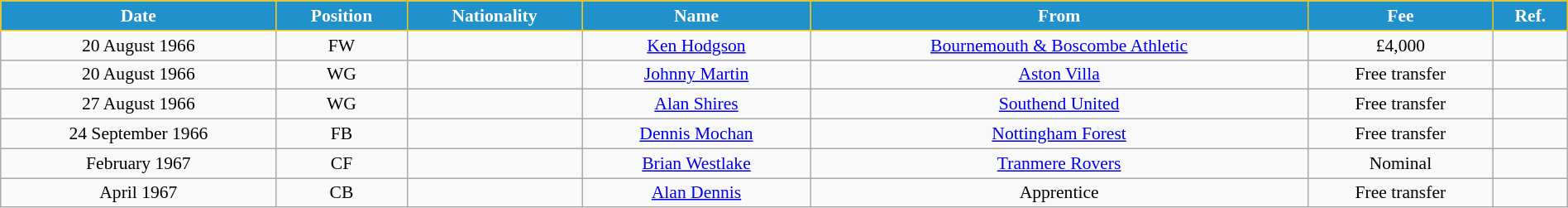<table class="wikitable" style="text-align:center; font-size:90%; width:100%;">
<tr>
<th style="background:#2191CC; color:white; border:1px solid #F7C408; text-align:center;">Date</th>
<th style="background:#2191CC; color:white; border:1px solid #F7C408; text-align:center;">Position</th>
<th style="background:#2191CC; color:white; border:1px solid #F7C408; text-align:center;">Nationality</th>
<th style="background:#2191CC; color:white; border:1px solid #F7C408; text-align:center;">Name</th>
<th style="background:#2191CC; color:white; border:1px solid #F7C408; text-align:center;">From</th>
<th style="background:#2191CC; color:white; border:1px solid #F7C408; text-align:center;">Fee</th>
<th style="background:#2191CC; color:white; border:1px solid #F7C408; text-align:center;">Ref.</th>
</tr>
<tr>
<td>20 August 1966</td>
<td>FW</td>
<td></td>
<td><a href='#'>Ken Hodgson</a></td>
<td> <a href='#'>Bournemouth & Boscombe Athletic</a></td>
<td>£4,000</td>
<td></td>
</tr>
<tr>
<td>20 August 1966</td>
<td>WG</td>
<td></td>
<td><a href='#'>Johnny Martin</a></td>
<td> <a href='#'>Aston Villa</a></td>
<td>Free transfer</td>
<td></td>
</tr>
<tr>
<td>27 August 1966</td>
<td>WG</td>
<td></td>
<td><a href='#'>Alan Shires</a></td>
<td> <a href='#'>Southend United</a></td>
<td>Free transfer</td>
<td></td>
</tr>
<tr>
<td>24 September 1966</td>
<td>FB</td>
<td></td>
<td><a href='#'>Dennis Mochan</a></td>
<td> <a href='#'>Nottingham Forest</a></td>
<td>Free transfer</td>
<td></td>
</tr>
<tr>
<td>February 1967</td>
<td>CF</td>
<td></td>
<td><a href='#'>Brian Westlake</a></td>
<td> <a href='#'>Tranmere Rovers</a></td>
<td>Nominal</td>
<td></td>
</tr>
<tr>
<td>April 1967</td>
<td>CB</td>
<td></td>
<td><a href='#'>Alan Dennis</a></td>
<td>Apprentice</td>
<td>Free transfer</td>
<td></td>
</tr>
</table>
